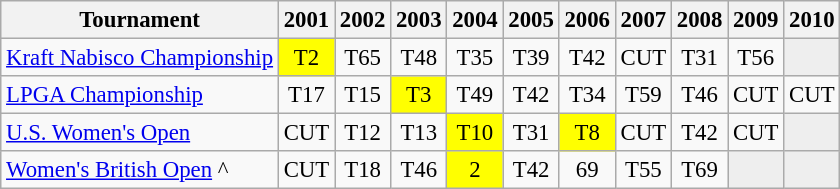<table class="wikitable" style="font-size:95%;text-align:center;">
<tr>
<th>Tournament</th>
<th>2001</th>
<th>2002</th>
<th>2003</th>
<th>2004</th>
<th>2005</th>
<th>2006</th>
<th>2007</th>
<th>2008</th>
<th>2009</th>
<th>2010</th>
</tr>
<tr>
<td align=left><a href='#'>Kraft Nabisco Championship</a></td>
<td style="background:yellow;">T2</td>
<td>T65</td>
<td>T48</td>
<td>T35</td>
<td>T39</td>
<td>T42</td>
<td>CUT</td>
<td>T31</td>
<td>T56</td>
<td style="background:#eeeeee;"></td>
</tr>
<tr>
<td align=left><a href='#'>LPGA Championship</a></td>
<td>T17</td>
<td>T15</td>
<td style="background:yellow;">T3</td>
<td>T49</td>
<td>T42</td>
<td>T34</td>
<td>T59</td>
<td>T46</td>
<td>CUT</td>
<td>CUT</td>
</tr>
<tr>
<td align=left><a href='#'>U.S. Women's Open</a></td>
<td>CUT</td>
<td>T12</td>
<td>T13</td>
<td style="background:yellow;">T10</td>
<td>T31</td>
<td style="background:yellow;">T8</td>
<td>CUT</td>
<td>T42</td>
<td>CUT</td>
<td style="background:#eeeeee;"></td>
</tr>
<tr>
<td align=left><a href='#'>Women's British Open</a> ^</td>
<td>CUT</td>
<td>T18</td>
<td>T46</td>
<td style="background:yellow;">2</td>
<td>T42</td>
<td>69</td>
<td>T55</td>
<td>T69</td>
<td style="background:#eeeeee;"></td>
<td style="background:#eeeeee;"></td>
</tr>
</table>
